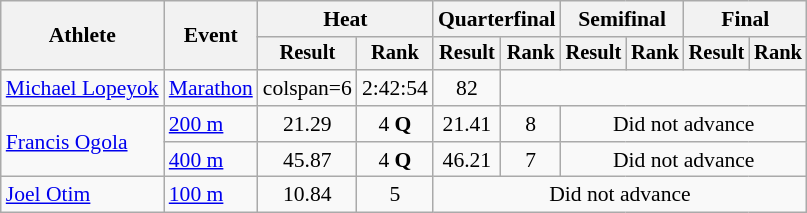<table class="wikitable" style="font-size:90%">
<tr>
<th rowspan="2">Athlete</th>
<th rowspan="2">Event</th>
<th colspan="2">Heat</th>
<th colspan="2">Quarterfinal</th>
<th colspan="2">Semifinal</th>
<th colspan="2">Final</th>
</tr>
<tr style="font-size:95%">
<th>Result</th>
<th>Rank</th>
<th>Result</th>
<th>Rank</th>
<th>Result</th>
<th>Rank</th>
<th>Result</th>
<th>Rank</th>
</tr>
<tr align=center>
<td align=left><a href='#'>Michael Lopeyok</a></td>
<td align=left><a href='#'>Marathon</a></td>
<td>colspan=6 </td>
<td>2:42:54</td>
<td>82</td>
</tr>
<tr align=center>
<td align=left rowspan=2><a href='#'>Francis Ogola</a></td>
<td align=left><a href='#'>200 m</a></td>
<td>21.29</td>
<td>4 <strong>Q</strong></td>
<td>21.41</td>
<td>8</td>
<td colspan=4>Did not advance</td>
</tr>
<tr align=center>
<td align=left><a href='#'>400 m</a></td>
<td>45.87</td>
<td>4 <strong>Q</strong></td>
<td>46.21</td>
<td>7</td>
<td colspan=4>Did not advance</td>
</tr>
<tr align=center>
<td align=left><a href='#'>Joel Otim</a></td>
<td align=left><a href='#'>100 m</a></td>
<td>10.84</td>
<td>5</td>
<td colspan=6>Did not advance</td>
</tr>
</table>
